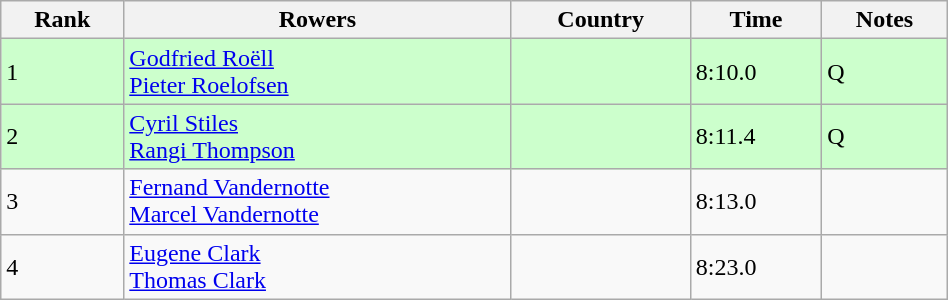<table class="wikitable" width=50%>
<tr>
<th>Rank</th>
<th>Rowers</th>
<th>Country</th>
<th>Time</th>
<th>Notes</th>
</tr>
<tr bgcolor=ccffcc>
<td>1</td>
<td><a href='#'>Godfried Roëll</a><br><a href='#'>Pieter Roelofsen</a></td>
<td></td>
<td>8:10.0</td>
<td>Q</td>
</tr>
<tr bgcolor=ccffcc>
<td>2</td>
<td><a href='#'>Cyril Stiles</a><br><a href='#'>Rangi Thompson</a></td>
<td></td>
<td>8:11.4</td>
<td>Q</td>
</tr>
<tr>
<td>3</td>
<td><a href='#'>Fernand Vandernotte</a><br><a href='#'>Marcel Vandernotte</a></td>
<td></td>
<td>8:13.0</td>
<td></td>
</tr>
<tr>
<td>4</td>
<td><a href='#'>Eugene Clark</a><br><a href='#'>Thomas Clark</a></td>
<td></td>
<td>8:23.0</td>
<td></td>
</tr>
</table>
